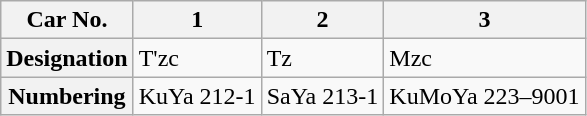<table class="wikitable">
<tr>
<th>Car No.</th>
<th>1</th>
<th>2</th>
<th>3</th>
</tr>
<tr>
<th>Designation</th>
<td>T'zc</td>
<td>Tz</td>
<td>Mzc</td>
</tr>
<tr>
<th>Numbering</th>
<td>KuYa 212-1</td>
<td>SaYa 213-1</td>
<td>KuMoYa 223–9001</td>
</tr>
</table>
